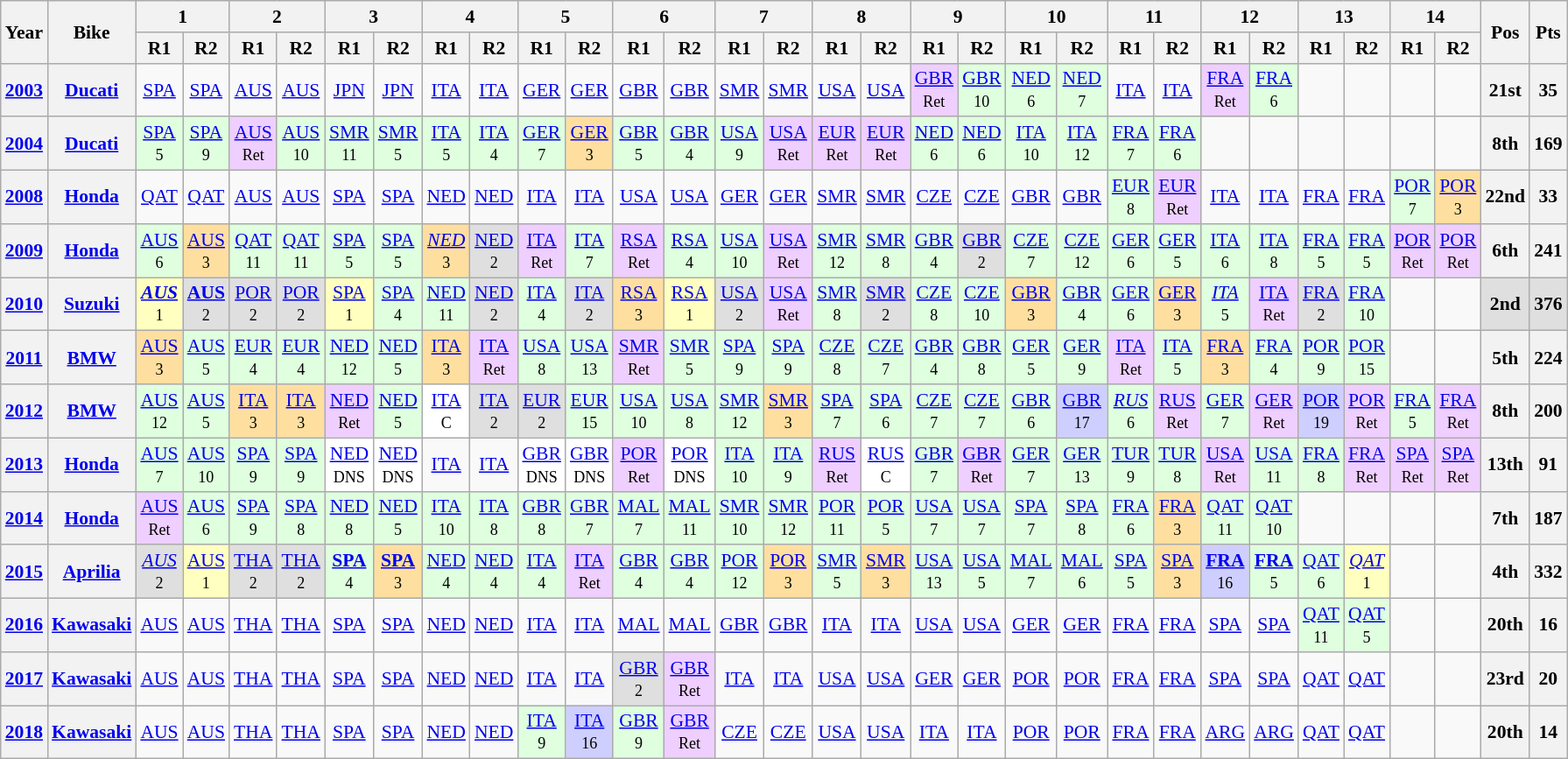<table class="wikitable" style="text-align:center; font-size:90%">
<tr>
<th valign="middle" rowspan=2>Year</th>
<th valign="middle" rowspan=2>Bike</th>
<th colspan=2>1</th>
<th colspan=2>2</th>
<th colspan=2>3</th>
<th colspan=2>4</th>
<th colspan=2>5</th>
<th colspan=2>6</th>
<th colspan=2>7</th>
<th colspan=2>8</th>
<th colspan=2>9</th>
<th colspan=2>10</th>
<th colspan=2>11</th>
<th colspan=2>12</th>
<th colspan=2>13</th>
<th colspan=2>14</th>
<th rowspan=2>Pos</th>
<th rowspan=2>Pts</th>
</tr>
<tr>
<th>R1</th>
<th>R2</th>
<th>R1</th>
<th>R2</th>
<th>R1</th>
<th>R2</th>
<th>R1</th>
<th>R2</th>
<th>R1</th>
<th>R2</th>
<th>R1</th>
<th>R2</th>
<th>R1</th>
<th>R2</th>
<th>R1</th>
<th>R2</th>
<th>R1</th>
<th>R2</th>
<th>R1</th>
<th>R2</th>
<th>R1</th>
<th>R2</th>
<th>R1</th>
<th>R2</th>
<th>R1</th>
<th>R2</th>
<th>R1</th>
<th>R2</th>
</tr>
<tr>
<th><a href='#'>2003</a></th>
<th><a href='#'>Ducati</a></th>
<td><a href='#'>SPA</a></td>
<td><a href='#'>SPA</a></td>
<td><a href='#'>AUS</a></td>
<td><a href='#'>AUS</a></td>
<td><a href='#'>JPN</a></td>
<td><a href='#'>JPN</a></td>
<td><a href='#'>ITA</a></td>
<td><a href='#'>ITA</a></td>
<td><a href='#'>GER</a></td>
<td><a href='#'>GER</a></td>
<td><a href='#'>GBR</a></td>
<td><a href='#'>GBR</a></td>
<td><a href='#'>SMR</a></td>
<td><a href='#'>SMR</a></td>
<td><a href='#'>USA</a></td>
<td><a href='#'>USA</a></td>
<td style="background:#efcfff;"><a href='#'>GBR</a><br><small>Ret</small></td>
<td style="background:#dfffdf;"><a href='#'>GBR</a><br><small>10</small></td>
<td style="background:#dfffdf;"><a href='#'>NED</a><br><small>6</small></td>
<td style="background:#dfffdf;"><a href='#'>NED</a><br><small>7</small></td>
<td><a href='#'>ITA</a></td>
<td><a href='#'>ITA</a></td>
<td style="background:#efcfff;"><a href='#'>FRA</a><br><small>Ret</small></td>
<td style="background:#dfffdf;"><a href='#'>FRA</a><br><small>6</small></td>
<td></td>
<td></td>
<td></td>
<td></td>
<th>21st</th>
<th>35</th>
</tr>
<tr>
<th><a href='#'>2004</a></th>
<th><a href='#'>Ducati</a></th>
<td style="background:#dfffdf;"><a href='#'>SPA</a><br><small>5</small></td>
<td style="background:#dfffdf;"><a href='#'>SPA</a><br><small>9</small></td>
<td style="background:#efcfff;"><a href='#'>AUS</a><br><small>Ret</small></td>
<td style="background:#dfffdf;"><a href='#'>AUS</a><br><small>10</small></td>
<td style="background:#dfffdf;"><a href='#'>SMR</a><br><small>11</small></td>
<td style="background:#dfffdf;"><a href='#'>SMR</a><br><small>5</small></td>
<td style="background:#dfffdf;"><a href='#'>ITA</a><br><small>5</small></td>
<td style="background:#dfffdf;"><a href='#'>ITA</a><br><small>4</small></td>
<td style="background:#dfffdf;"><a href='#'>GER</a><br><small>7</small></td>
<td style="background:#ffdf9f;"><a href='#'>GER</a><br><small>3</small></td>
<td style="background:#dfffdf;"><a href='#'>GBR</a><br><small>5</small></td>
<td style="background:#dfffdf;"><a href='#'>GBR</a><br><small>4</small></td>
<td style="background:#dfffdf;"><a href='#'>USA</a><br><small>9</small></td>
<td style="background:#efcfff;"><a href='#'>USA</a><br><small>Ret</small></td>
<td style="background:#efcfff;"><a href='#'>EUR</a><br><small>Ret</small></td>
<td style="background:#efcfff;"><a href='#'>EUR</a><br><small>Ret</small></td>
<td style="background:#dfffdf;"><a href='#'>NED</a><br><small>6</small></td>
<td style="background:#dfffdf;"><a href='#'>NED</a><br><small>6</small></td>
<td style="background:#dfffdf;"><a href='#'>ITA</a><br><small>10</small></td>
<td style="background:#dfffdf;"><a href='#'>ITA</a><br><small>12</small></td>
<td style="background:#dfffdf;"><a href='#'>FRA</a><br><small>7</small></td>
<td style="background:#dfffdf;"><a href='#'>FRA</a><br><small>6</small></td>
<td></td>
<td></td>
<td></td>
<td></td>
<td></td>
<td></td>
<th>8th</th>
<th>169</th>
</tr>
<tr>
<th><a href='#'>2008</a></th>
<th><a href='#'>Honda</a></th>
<td><a href='#'>QAT</a></td>
<td><a href='#'>QAT</a></td>
<td><a href='#'>AUS</a></td>
<td><a href='#'>AUS</a></td>
<td><a href='#'>SPA</a></td>
<td><a href='#'>SPA</a></td>
<td><a href='#'>NED</a></td>
<td><a href='#'>NED</a></td>
<td><a href='#'>ITA</a></td>
<td><a href='#'>ITA</a></td>
<td><a href='#'>USA</a></td>
<td><a href='#'>USA</a></td>
<td><a href='#'>GER</a></td>
<td><a href='#'>GER</a></td>
<td><a href='#'>SMR</a></td>
<td><a href='#'>SMR</a></td>
<td><a href='#'>CZE</a></td>
<td><a href='#'>CZE</a></td>
<td><a href='#'>GBR</a></td>
<td><a href='#'>GBR</a></td>
<td style="background:#dfffdf;"><a href='#'>EUR</a><br><small>8</small></td>
<td style="background:#efcfff;"><a href='#'>EUR</a><br><small>Ret</small></td>
<td><a href='#'>ITA</a></td>
<td><a href='#'>ITA</a></td>
<td><a href='#'>FRA</a></td>
<td><a href='#'>FRA</a></td>
<td style="background:#dfffdf;"><a href='#'>POR</a><br><small>7</small></td>
<td style="background:#ffdf9f;"><a href='#'>POR</a><br><small>3</small></td>
<th>22nd</th>
<th>33</th>
</tr>
<tr>
<th><a href='#'>2009</a></th>
<th><a href='#'>Honda</a></th>
<td style="background:#dfffdf;"><a href='#'>AUS</a><br><small>6</small></td>
<td style="background:#ffdf9f;"><a href='#'>AUS</a><br><small>3</small></td>
<td style="background:#dfffdf;"><a href='#'>QAT</a><br><small>11</small></td>
<td style="background:#dfffdf;"><a href='#'>QAT</a><br><small>11</small></td>
<td style="background:#dfffdf;"><a href='#'>SPA</a><br><small>5</small></td>
<td style="background:#dfffdf;"><a href='#'>SPA</a><br><small>5</small></td>
<td style="background:#ffdf9f;"><em><a href='#'>NED</a></em><br><small>3</small></td>
<td style="background:#dfdfdf;"><a href='#'>NED</a><br><small>2</small></td>
<td style="background:#efcfff;"><a href='#'>ITA</a><br><small>Ret</small></td>
<td style="background:#dfffdf;"><a href='#'>ITA</a><br><small>7</small></td>
<td style="background:#efcfff;"><a href='#'>RSA</a><br><small>Ret</small></td>
<td style="background:#dfffdf;"><a href='#'>RSA</a><br><small>4</small></td>
<td style="background:#dfffdf;"><a href='#'>USA</a><br><small>10</small></td>
<td style="background:#efcfff;"><a href='#'>USA</a><br><small>Ret</small></td>
<td style="background:#dfffdf;"><a href='#'>SMR</a><br><small>12</small></td>
<td style="background:#dfffdf;"><a href='#'>SMR</a><br><small>8</small></td>
<td style="background:#dfffdf;"><a href='#'>GBR</a><br><small>4</small></td>
<td style="background:#dfdfdf;"><a href='#'>GBR</a><br><small>2</small></td>
<td style="background:#dfffdf;"><a href='#'>CZE</a><br><small>7</small></td>
<td style="background:#dfffdf;"><a href='#'>CZE</a><br><small>12</small></td>
<td style="background:#dfffdf;"><a href='#'>GER</a><br><small>6</small></td>
<td style="background:#dfffdf;"><a href='#'>GER</a><br><small>5</small></td>
<td style="background:#dfffdf;"><a href='#'>ITA</a><br><small>6</small></td>
<td style="background:#dfffdf;"><a href='#'>ITA</a><br><small>8</small></td>
<td style="background:#dfffdf;"><a href='#'>FRA</a><br><small>5</small></td>
<td style="background:#dfffdf;"><a href='#'>FRA</a><br><small>5</small></td>
<td style="background:#efcfff;"><a href='#'>POR</a><br><small>Ret</small></td>
<td style="background:#efcfff;"><a href='#'>POR</a><br><small>Ret</small></td>
<th>6th</th>
<th>241</th>
</tr>
<tr>
<th><a href='#'>2010</a></th>
<th><a href='#'>Suzuki</a></th>
<td style="background:#ffffbf;"><strong><em><a href='#'>AUS</a></em></strong><br><small>1</small></td>
<td style="background:#dfdfdf;"><strong><a href='#'>AUS</a></strong><br><small>2</small></td>
<td style="background:#dfdfdf;"><a href='#'>POR</a><br><small>2</small></td>
<td style="background:#dfdfdf;"><a href='#'>POR</a><br><small>2</small></td>
<td style="background:#ffffbf;"><a href='#'>SPA</a><br><small>1</small></td>
<td style="background:#dfffdf;"><a href='#'>SPA</a><br><small>4</small></td>
<td style="background:#dfffdf;"><a href='#'>NED</a><br><small>11</small></td>
<td style="background:#dfdfdf;"><a href='#'>NED</a><br><small>2</small></td>
<td style="background:#dfffdf;"><a href='#'>ITA</a><br><small>4</small></td>
<td style="background:#dfdfdf;"><a href='#'>ITA</a><br><small>2</small></td>
<td style="background:#ffdf9f;"><a href='#'>RSA</a><br><small>3</small></td>
<td style="background:#ffffbf;"><a href='#'>RSA</a><br><small>1</small></td>
<td style="background:#dfdfdf;"><a href='#'>USA</a><br><small>2</small></td>
<td style="background:#efcfff;"><a href='#'>USA</a><br><small>Ret</small></td>
<td style="background:#dfffdf;"><a href='#'>SMR</a><br><small>8</small></td>
<td style="background:#dfdfdf;"><a href='#'>SMR</a><br><small>2</small></td>
<td style="background:#dfffdf;"><a href='#'>CZE</a><br><small>8</small></td>
<td style="background:#dfffdf;"><a href='#'>CZE</a><br><small>10</small></td>
<td style="background:#ffdf9f;"><a href='#'>GBR</a><br><small>3</small></td>
<td style="background:#dfffdf;"><a href='#'>GBR</a><br><small>4</small></td>
<td style="background:#dfffdf;"><a href='#'>GER</a><br><small>6</small></td>
<td style="background:#ffdf9f;"><a href='#'>GER</a><br><small>3</small></td>
<td style="background:#dfffdf;"><em><a href='#'>ITA</a></em><br><small>5</small></td>
<td style="background:#efcfff;"><a href='#'>ITA</a><br><small>Ret</small></td>
<td style="background:#DFDFDF;"><a href='#'>FRA</a><br><small>2</small></td>
<td style="background:#dfffdf;"><a href='#'>FRA</a><br><small>10</small></td>
<td></td>
<td></td>
<td style="background:#DFDFDF;"><strong>2nd</strong></td>
<td style="background:#DFDFDF;"><strong>376</strong></td>
</tr>
<tr>
<th><a href='#'>2011</a></th>
<th><a href='#'>BMW</a></th>
<td style="background:#ffdf9f;"><a href='#'>AUS</a><br><small>3</small></td>
<td style="background:#dfffdf;"><a href='#'>AUS</a><br><small>5</small></td>
<td style="background:#dfffdf;"><a href='#'>EUR</a><br><small>4</small></td>
<td style="background:#dfffdf;"><a href='#'>EUR</a><br><small>4</small></td>
<td style="background:#dfffdf;"><a href='#'>NED</a><br><small>12</small></td>
<td style="background:#dfffdf;"><a href='#'>NED</a><br><small>5</small></td>
<td style="background:#ffdf9f;"><a href='#'>ITA</a><br><small>3</small></td>
<td style="background:#efcfff;"><a href='#'>ITA</a><br><small>Ret</small></td>
<td style="background:#dfffdf;"><a href='#'>USA</a><br><small>8</small></td>
<td style="background:#dfffdf;"><a href='#'>USA</a><br><small>13</small></td>
<td style="background:#efcfff;"><a href='#'>SMR</a><br><small>Ret</small></td>
<td style="background:#dfffdf;"><a href='#'>SMR</a><br><small>5</small></td>
<td style="background:#dfffdf;"><a href='#'>SPA</a><br><small>9</small></td>
<td style="background:#dfffdf;"><a href='#'>SPA</a><br><small>9</small></td>
<td style="background:#dfffdf;"><a href='#'>CZE</a><br><small>8</small></td>
<td style="background:#dfffdf;"><a href='#'>CZE</a><br><small>7</small></td>
<td style="background:#dfffdf;"><a href='#'>GBR</a><br><small>4</small></td>
<td style="background:#dfffdf;"><a href='#'>GBR</a><br><small>8</small></td>
<td style="background:#dfffdf;"><a href='#'>GER</a><br><small>5</small></td>
<td style="background:#dfffdf;"><a href='#'>GER</a><br><small>9</small></td>
<td style="background:#efcfff;"><a href='#'>ITA</a><br><small>Ret</small></td>
<td style="background:#dfffdf;"><a href='#'>ITA</a><br><small>5</small></td>
<td style="background:#ffdf9f;"><a href='#'>FRA</a><br><small>3</small></td>
<td style="background:#dfffdf;"><a href='#'>FRA</a><br><small>4</small></td>
<td style="background:#dfffdf;"><a href='#'>POR</a><br><small>9</small></td>
<td style="background:#dfffdf;"><a href='#'>POR</a><br><small>15</small></td>
<td></td>
<td></td>
<th>5th</th>
<th>224</th>
</tr>
<tr>
<th><a href='#'>2012</a></th>
<th><a href='#'>BMW</a></th>
<td style="background:#dfffdf;"><a href='#'>AUS</a><br><small>12</small></td>
<td style="background:#dfffdf;"><a href='#'>AUS</a><br><small>5</small></td>
<td style="background:#ffdf9f;"><a href='#'>ITA</a><br><small>3</small></td>
<td style="background:#ffdf9f;"><a href='#'>ITA</a><br><small>3</small></td>
<td style="background:#efcfff;"><a href='#'>NED</a><br><small>Ret</small></td>
<td style="background:#dfffdf;"><a href='#'>NED</a><br><small>5</small></td>
<td style="background:#FFFFFF;"><a href='#'>ITA</a><br><small>C</small></td>
<td style="background:#DFDFDF;"><a href='#'>ITA</a><br><small>2</small></td>
<td style="background:#DFDFDF;"><a href='#'>EUR</a><br><small>2</small></td>
<td style="background:#dfffdf;"><a href='#'>EUR</a><br><small>15</small></td>
<td style="background:#dfffdf;"><a href='#'>USA</a><br><small>10</small></td>
<td style="background:#dfffdf;"><a href='#'>USA</a><br><small>8</small></td>
<td style="background:#dfffdf;"><a href='#'>SMR</a><br><small>12</small></td>
<td style="background:#ffdf9f;"><a href='#'>SMR</a><br><small>3</small></td>
<td style="background:#dfffdf;"><a href='#'>SPA</a><br><small>7</small></td>
<td style="background:#dfffdf;"><a href='#'>SPA</a><br><small>6</small></td>
<td style="background:#dfffdf;"><a href='#'>CZE</a><br><small>7</small></td>
<td style="background:#dfffdf;"><a href='#'>CZE</a> <br><small>7</small></td>
<td style="background:#dfffdf;"><a href='#'>GBR</a><br><small>6</small></td>
<td style="background:#cfcfff;"><a href='#'>GBR</a><br><small>17</small></td>
<td style="background:#dfffdf;"><em><a href='#'>RUS</a></em><br><small>6</small></td>
<td style="background:#efcfff;"><a href='#'>RUS</a><br><small>Ret</small></td>
<td style="background:#dfffdf;"><a href='#'>GER</a><br><small>7</small></td>
<td style="background:#efcfff;"><a href='#'>GER</a><br><small>Ret</small></td>
<td style="background:#cfcfff;"><a href='#'>POR</a><br><small>19</small></td>
<td style="background:#efcfff;"><a href='#'>POR</a><br><small>Ret</small></td>
<td style="background:#dfffdf;"><a href='#'>FRA</a><br><small>5</small></td>
<td style="background:#efcfff;"><a href='#'>FRA</a><br><small>Ret</small></td>
<th>8th</th>
<th>200</th>
</tr>
<tr>
<th><a href='#'>2013</a></th>
<th><a href='#'>Honda</a></th>
<td style="background:#dfffdf;"><a href='#'>AUS</a><br><small>7</small></td>
<td style="background:#dfffdf;"><a href='#'>AUS</a><br><small>10</small></td>
<td style="background:#dfffdf;"><a href='#'>SPA</a><br><small>9</small></td>
<td style="background:#dfffdf;"><a href='#'>SPA</a><br><small>9</small></td>
<td style="background:#FFFFFF;"><a href='#'>NED</a><br><small>DNS</small></td>
<td style="background:#FFFFFF;"><a href='#'>NED</a><br><small>DNS</small></td>
<td><a href='#'>ITA</a></td>
<td><a href='#'>ITA</a></td>
<td style="background:#FFFFFF;"><a href='#'>GBR</a><br><small>DNS</small></td>
<td style="background:#FFFFFF;"><a href='#'>GBR</a><br><small>DNS</small></td>
<td style="background:#efcfff;"><a href='#'>POR</a><br><small>Ret</small></td>
<td style="background:#FFFFFF;"><a href='#'>POR</a><br><small>DNS</small></td>
<td style="background:#dfffdf;"><a href='#'>ITA</a><br><small>10</small></td>
<td style="background:#dfffdf;"><a href='#'>ITA</a><br><small>9</small></td>
<td style="background:#efcfff;"><a href='#'>RUS</a><br><small>Ret</small></td>
<td style="background:#FFFFFF;"><a href='#'>RUS</a><br><small>C</small></td>
<td style="background:#dfffdf;"><a href='#'>GBR</a><br><small>7</small></td>
<td style="background:#efcfff;"><a href='#'>GBR</a><br><small>Ret</small></td>
<td style="background:#dfffdf;"><a href='#'>GER</a><br><small>7</small></td>
<td style="background:#dfffdf;"><a href='#'>GER</a><br><small>13</small></td>
<td style="background:#dfffdf;"><a href='#'>TUR</a><br><small>9</small></td>
<td style="background:#dfffdf;"><a href='#'>TUR</a><br><small>8</small></td>
<td style="background:#efcfff;"><a href='#'>USA</a><br><small>Ret</small></td>
<td style="background:#dfffdf;"><a href='#'>USA</a><br><small>11</small></td>
<td style="background:#dfffdf;"><a href='#'>FRA</a><br><small>8</small></td>
<td style="background:#efcfff;"><a href='#'>FRA</a><br><small>Ret</small></td>
<td style="background:#efcfff;"><a href='#'>SPA</a><br><small>Ret</small></td>
<td style="background:#efcfff;"><a href='#'>SPA</a><br><small>Ret</small></td>
<th>13th</th>
<th>91</th>
</tr>
<tr>
<th><a href='#'>2014</a></th>
<th><a href='#'>Honda</a></th>
<td style="background:#efcfff;"><a href='#'>AUS</a><br><small>Ret</small></td>
<td style="background:#dfffdf;"><a href='#'>AUS</a><br><small>6</small></td>
<td style="background:#dfffdf;"><a href='#'>SPA</a><br><small>9</small></td>
<td style="background:#dfffdf;"><a href='#'>SPA</a><br><small>8</small></td>
<td style="background:#dfffdf;"><a href='#'>NED</a><br><small>8</small></td>
<td style="background:#dfffdf;"><a href='#'>NED</a><br><small>5</small></td>
<td style="background:#dfffdf;"><a href='#'>ITA</a><br><small>10</small></td>
<td style="background:#dfffdf;"><a href='#'>ITA</a><br><small>8</small></td>
<td style="background:#dfffdf;"><a href='#'>GBR</a><br><small>8</small></td>
<td style="background:#dfffdf;"><a href='#'>GBR</a><br><small>7</small></td>
<td style="background:#dfffdf;"><a href='#'>MAL</a><br><small>7</small></td>
<td style="background:#dfffdf;"><a href='#'>MAL</a><br><small>11</small></td>
<td style="background:#dfffdf;"><a href='#'>SMR</a><br><small>10</small></td>
<td style="background:#dfffdf;"><a href='#'>SMR</a><br><small>12</small></td>
<td style="background:#dfffdf;"><a href='#'>POR</a><br><small>11</small></td>
<td style="background:#dfffdf;"><a href='#'>POR</a><br><small>5</small></td>
<td style="background:#dfffdf;"><a href='#'>USA</a><br><small>7</small></td>
<td style="background:#dfffdf;"><a href='#'>USA</a><br><small>7</small></td>
<td style="background:#dfffdf;"><a href='#'>SPA</a><br><small>7</small></td>
<td style="background:#dfffdf;"><a href='#'>SPA</a><br><small>8</small></td>
<td style="background:#dfffdf;"><a href='#'>FRA</a><br><small>6</small></td>
<td style="background:#ffdf9f;"><a href='#'>FRA</a><br><small>3</small></td>
<td style="background:#dfffdf;"><a href='#'>QAT</a><br><small>11</small></td>
<td style="background:#dfffdf;"><a href='#'>QAT</a><br><small>10</small></td>
<td></td>
<td></td>
<td></td>
<td></td>
<th>7th</th>
<th>187</th>
</tr>
<tr>
<th><a href='#'>2015</a></th>
<th><a href='#'>Aprilia</a></th>
<td style="background:#dfdfdf;"><em><a href='#'>AUS</a></em><br><small>2</small></td>
<td style="background:#ffffbf;"><a href='#'>AUS</a><br><small>1</small></td>
<td style="background:#dfdfdf;"><a href='#'>THA</a><br><small>2</small></td>
<td style="background:#dfdfdf;"><a href='#'>THA</a><br><small>2</small></td>
<td style="background:#dfffdf;"><strong><a href='#'>SPA</a></strong><br><small>4</small></td>
<td style="background:#ffdf9f;"><strong><a href='#'>SPA</a></strong><br><small>3</small></td>
<td style="background:#dfffdf;"><a href='#'>NED</a><br><small>4</small></td>
<td style="background:#dfffdf;"><a href='#'>NED</a><br><small>4</small></td>
<td style="background:#dfffdf;"><a href='#'>ITA</a><br><small>4</small></td>
<td style="background:#efcfff;"><a href='#'>ITA</a><br><small>Ret</small></td>
<td style="background:#dfffdf;"><a href='#'>GBR</a><br><small>4</small></td>
<td style="background:#dfffdf;"><a href='#'>GBR</a><br><small>4</small></td>
<td style="background:#dfffdf;"><a href='#'>POR</a><br><small>12</small></td>
<td style="background:#ffdf9f;"><a href='#'>POR</a><br><small>3</small></td>
<td style="background:#dfffdf;"><a href='#'>SMR</a><br><small>5</small></td>
<td style="background:#ffdf9f;"><a href='#'>SMR</a><br><small>3</small></td>
<td style="background:#dfffdf;"><a href='#'>USA</a><br><small>13</small></td>
<td style="background:#dfffdf;"><a href='#'>USA</a><br><small>5</small></td>
<td style="background:#dfffdf;"><a href='#'>MAL</a><br><small>7</small></td>
<td style="background:#dfffdf;"><a href='#'>MAL</a><br><small>6</small></td>
<td style="background:#dfffdf;"><a href='#'>SPA</a><br><small>5</small></td>
<td style="background:#ffdf9f;"><a href='#'>SPA</a><br><small>3</small></td>
<td style="background:#cfcfff;"><strong><a href='#'>FRA</a></strong><br><small>16</small></td>
<td style="background:#dfffdf;"><strong><a href='#'>FRA</a></strong><br><small>5</small></td>
<td style="background:#dfffdf;"><a href='#'>QAT</a><br><small>6</small></td>
<td style="background:#ffffbf;"><em><a href='#'>QAT</a></em><br><small>1</small></td>
<td></td>
<td></td>
<th>4th</th>
<th>332</th>
</tr>
<tr>
<th><a href='#'>2016</a></th>
<th><a href='#'>Kawasaki</a></th>
<td><a href='#'>AUS</a></td>
<td><a href='#'>AUS</a></td>
<td><a href='#'>THA</a></td>
<td><a href='#'>THA</a></td>
<td><a href='#'>SPA</a></td>
<td><a href='#'>SPA</a></td>
<td><a href='#'>NED</a></td>
<td><a href='#'>NED</a></td>
<td><a href='#'>ITA</a></td>
<td><a href='#'>ITA</a></td>
<td><a href='#'>MAL</a></td>
<td><a href='#'>MAL</a></td>
<td><a href='#'>GBR</a></td>
<td><a href='#'>GBR</a></td>
<td><a href='#'>ITA</a></td>
<td><a href='#'>ITA</a></td>
<td><a href='#'>USA</a></td>
<td><a href='#'>USA</a></td>
<td><a href='#'>GER</a></td>
<td><a href='#'>GER</a></td>
<td><a href='#'>FRA</a></td>
<td><a href='#'>FRA</a></td>
<td><a href='#'>SPA</a></td>
<td><a href='#'>SPA</a></td>
<td style="background:#dfffdf;"><a href='#'>QAT</a><br><small>11</small></td>
<td style="background:#dfffdf;"><a href='#'>QAT</a><br><small>5</small></td>
<td></td>
<td></td>
<th>20th</th>
<th>16</th>
</tr>
<tr>
<th><a href='#'>2017</a></th>
<th><a href='#'>Kawasaki</a></th>
<td><a href='#'>AUS</a></td>
<td><a href='#'>AUS</a></td>
<td><a href='#'>THA</a></td>
<td><a href='#'>THA</a></td>
<td><a href='#'>SPA</a></td>
<td><a href='#'>SPA</a></td>
<td><a href='#'>NED</a></td>
<td><a href='#'>NED</a></td>
<td><a href='#'>ITA</a></td>
<td><a href='#'>ITA</a></td>
<td style="background:#dfdfdf;"><a href='#'>GBR</a><br><small>2</small></td>
<td style="background:#efcfff;"><a href='#'>GBR</a><br><small>Ret</small></td>
<td><a href='#'>ITA</a></td>
<td><a href='#'>ITA</a></td>
<td><a href='#'>USA</a></td>
<td><a href='#'>USA</a></td>
<td><a href='#'>GER</a></td>
<td><a href='#'>GER</a></td>
<td><a href='#'>POR</a></td>
<td><a href='#'>POR</a></td>
<td><a href='#'>FRA</a></td>
<td><a href='#'>FRA</a></td>
<td><a href='#'>SPA</a></td>
<td><a href='#'>SPA</a></td>
<td><a href='#'>QAT</a></td>
<td><a href='#'>QAT</a></td>
<td></td>
<td></td>
<th>23rd</th>
<th>20</th>
</tr>
<tr>
<th><a href='#'>2018</a></th>
<th><a href='#'>Kawasaki</a></th>
<td><a href='#'>AUS</a></td>
<td><a href='#'>AUS</a></td>
<td><a href='#'>THA</a></td>
<td><a href='#'>THA</a></td>
<td><a href='#'>SPA</a></td>
<td><a href='#'>SPA</a></td>
<td><a href='#'>NED</a></td>
<td><a href='#'>NED</a></td>
<td style="background:#dfffdf;"><a href='#'>ITA</a><br><small>9</small></td>
<td style="background:#cfcfff;"><a href='#'>ITA</a><br><small>16</small></td>
<td style="background:#dfffdf;"><a href='#'>GBR</a><br><small>9</small></td>
<td style="background:#efcfff;"><a href='#'>GBR</a><br><small>Ret</small></td>
<td><a href='#'>CZE</a></td>
<td><a href='#'>CZE</a></td>
<td><a href='#'>USA</a></td>
<td><a href='#'>USA</a></td>
<td><a href='#'>ITA</a></td>
<td><a href='#'>ITA</a></td>
<td><a href='#'>POR</a></td>
<td><a href='#'>POR</a></td>
<td><a href='#'>FRA</a></td>
<td><a href='#'>FRA</a></td>
<td><a href='#'>ARG</a></td>
<td><a href='#'>ARG</a></td>
<td><a href='#'>QAT</a></td>
<td><a href='#'>QAT</a></td>
<td></td>
<td></td>
<th>20th</th>
<th>14</th>
</tr>
</table>
